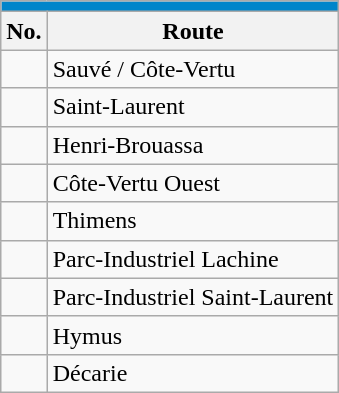<table align=center class="wikitable">
<tr>
<th style="background: #0085CA; font-size:100%; color:#FFFFFF;"colspan="4"><a href='#'></a></th>
</tr>
<tr>
<th>No.</th>
<th>Route</th>
</tr>
<tr>
<td></td>
<td>Sauvé / Côte-Vertu</td>
</tr>
<tr>
<td></td>
<td>Saint-Laurent</td>
</tr>
<tr>
<td></td>
<td>Henri-Brouassa</td>
</tr>
<tr>
<td></td>
<td>Côte-Vertu Ouest</td>
</tr>
<tr>
<td></td>
<td>Thimens</td>
</tr>
<tr>
<td></td>
<td>Parc-Industriel Lachine</td>
</tr>
<tr>
<td></td>
<td>Parc-Industriel Saint-Laurent</td>
</tr>
<tr>
<td></td>
<td>Hymus</td>
</tr>
<tr>
<td {{Avoid wrap> </td>
<td>Décarie</td>
</tr>
</table>
